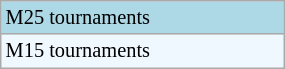<table class="wikitable" style="font-size:85%; width:15%;">
<tr style="background:lightblue;">
<td>M25 tournaments</td>
</tr>
<tr style="background:#f0f8ff;">
<td>M15 tournaments</td>
</tr>
</table>
